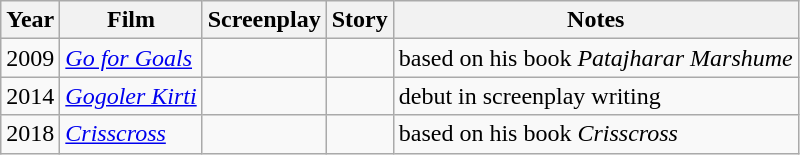<table class="wikitable">
<tr>
<th>Year</th>
<th>Film</th>
<th>Screenplay</th>
<th>Story</th>
<th>Notes</th>
</tr>
<tr>
<td style="text-align:center;">2009</td>
<td><em><a href='#'>Go for Goals</a></em></td>
<td></td>
<td></td>
<td>based on his book <em>Patajharar Marshume</em></td>
</tr>
<tr>
<td style="text-align:center;">2014</td>
<td><em><a href='#'>Gogoler Kirti</a></em></td>
<td></td>
<td></td>
<td>debut in screenplay writing</td>
</tr>
<tr>
<td style="text-align:center;">2018</td>
<td><em><a href='#'>Crisscross</a></em></td>
<td></td>
<td></td>
<td>based on his book <em>Crisscross</em></td>
</tr>
</table>
